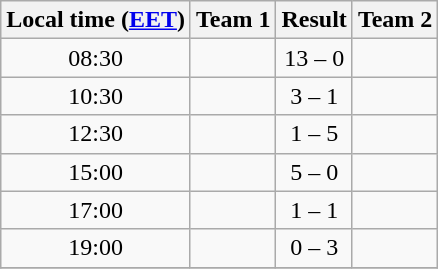<table class="wikitable" style="text-align:center;">
<tr>
<th>Local time (<a href='#'>EET</a>)</th>
<th>Team 1</th>
<th>Result</th>
<th>Team 2</th>
</tr>
<tr>
<td>08:30</td>
<td></td>
<td>13 – 0</td>
<td></td>
</tr>
<tr>
<td>10:30</td>
<td></td>
<td>3 – 1</td>
<td></td>
</tr>
<tr>
<td>12:30</td>
<td></td>
<td>1 – 5</td>
<td></td>
</tr>
<tr>
<td>15:00</td>
<td></td>
<td>5 – 0</td>
<td></td>
</tr>
<tr>
<td>17:00</td>
<td></td>
<td>1 – 1</td>
<td></td>
</tr>
<tr>
<td>19:00</td>
<td></td>
<td>0 – 3</td>
<td></td>
</tr>
<tr>
</tr>
</table>
